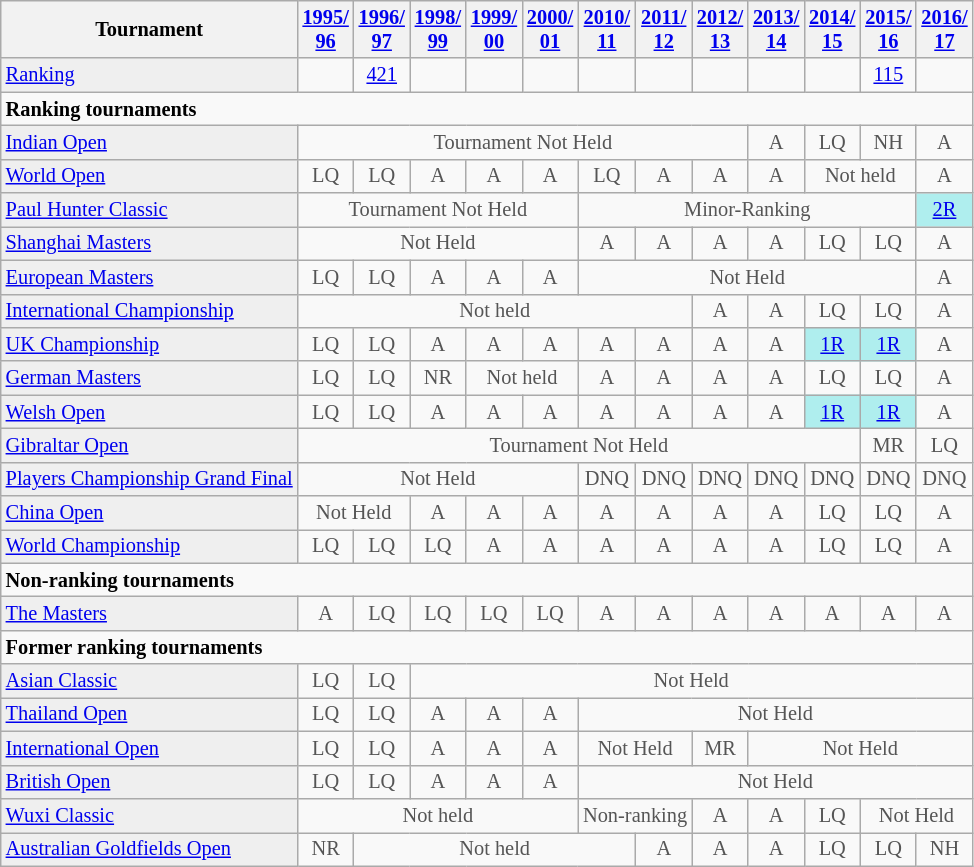<table class="wikitable" style="font-size:85%;">
<tr>
<th>Tournament</th>
<th><a href='#'>1995/<br>96</a></th>
<th><a href='#'>1996/<br>97</a></th>
<th><a href='#'>1998/<br>99</a></th>
<th><a href='#'>1999/<br>00</a></th>
<th><a href='#'>2000/<br>01</a></th>
<th><a href='#'>2010/<br>11</a></th>
<th><a href='#'>2011/<br>12</a></th>
<th><a href='#'>2012/<br>13</a></th>
<th><a href='#'>2013/<br>14</a></th>
<th><a href='#'>2014/<br>15</a></th>
<th><a href='#'>2015/<br>16</a></th>
<th><a href='#'>2016/<br>17</a></th>
</tr>
<tr>
<td style="background:#EFEFEF;"><a href='#'>Ranking</a></td>
<td style="text-align:center;"></td>
<td style="text-align:center;"><a href='#'>421</a></td>
<td style="text-align:center;"></td>
<td style="text-align:center;"></td>
<td style="text-align:center;"></td>
<td style="text-align:center;"></td>
<td style="text-align:center;"></td>
<td style="text-align:center;"></td>
<td style="text-align:center;"></td>
<td style="text-align:center;"></td>
<td style="text-align:center;"><a href='#'>115</a></td>
<td style="text-align:center;"></td>
</tr>
<tr>
<td colspan="13"><strong>Ranking tournaments</strong></td>
</tr>
<tr>
<td style="background:#EFEFEF;"><a href='#'>Indian Open</a></td>
<td align="center" colspan="8" style="color:#555555;">Tournament Not Held</td>
<td style="text-align:center; color:#555555;">A</td>
<td style="text-align:center; color:#555555;">LQ</td>
<td style="text-align:center; color:#555555;">NH</td>
<td style="text-align:center; color:#555555;">A</td>
</tr>
<tr>
<td style="background:#EFEFEF;"><a href='#'>World Open</a></td>
<td style="text-align:center; color:#555555;">LQ</td>
<td style="text-align:center; color:#555555;">LQ</td>
<td style="text-align:center; color:#555555;">A</td>
<td style="text-align:center; color:#555555;">A</td>
<td style="text-align:center; color:#555555;">A</td>
<td style="text-align:center; color:#555555;">LQ</td>
<td style="text-align:center; color:#555555;">A</td>
<td style="text-align:center; color:#555555;">A</td>
<td style="text-align:center; color:#555555;">A</td>
<td colspan="2" style="text-align:center; color:#555555;">Not held</td>
<td style="text-align:center; color:#555555;">A</td>
</tr>
<tr>
<td style="background:#EFEFEF;"><a href='#'>Paul Hunter Classic</a></td>
<td colspan=5 style="text-align:center; color:#555555;">Tournament Not Held</td>
<td colspan="6" style="text-align:center; color:#555555;">Minor-Ranking</td>
<td align="center" style="background:#afeeee;"><a href='#'>2R</a></td>
</tr>
<tr>
<td style="background:#EFEFEF;"><a href='#'>Shanghai Masters</a></td>
<td colspan="5" style="text-align:center; color:#555555;">Not Held</td>
<td style="text-align:center; color:#555555;">A</td>
<td style="text-align:center; color:#555555;">A</td>
<td style="text-align:center; color:#555555;">A</td>
<td style="text-align:center; color:#555555;">A</td>
<td style="text-align:center; color:#555555;">LQ</td>
<td style="text-align:center; color:#555555;">LQ</td>
<td style="text-align:center; color:#555555;">A</td>
</tr>
<tr>
<td style="background:#EFEFEF;"><a href='#'>European Masters</a></td>
<td style="text-align:center; color:#555555;">LQ</td>
<td style="text-align:center; color:#555555;">LQ</td>
<td style="text-align:center; color:#555555;">A</td>
<td style="text-align:center; color:#555555;">A</td>
<td style="text-align:center; color:#555555;">A</td>
<td colspan="6" style="text-align:center; color:#555555;">Not Held</td>
<td style="text-align:center; color:#555555;">A</td>
</tr>
<tr>
<td style="background:#EFEFEF;"><a href='#'>International Championship</a></td>
<td align="center" colspan="7" style="color:#555555;">Not held</td>
<td style="text-align:center; color:#555555;">A</td>
<td style="text-align:center; color:#555555;">A</td>
<td style="text-align:center; color:#555555;">LQ</td>
<td style="text-align:center; color:#555555;">LQ</td>
<td style="text-align:center; color:#555555;">A</td>
</tr>
<tr>
<td style="background:#EFEFEF;"><a href='#'>UK Championship</a></td>
<td style="text-align:center; color:#555555;">LQ</td>
<td style="text-align:center; color:#555555;">LQ</td>
<td style="text-align:center; color:#555555;">A</td>
<td style="text-align:center; color:#555555;">A</td>
<td style="text-align:center; color:#555555;">A</td>
<td style="text-align:center; color:#555555;">A</td>
<td style="text-align:center; color:#555555;">A</td>
<td style="text-align:center; color:#555555;">A</td>
<td style="text-align:center; color:#555555;">A</td>
<td style="text-align:center; background:#afeeee;"><a href='#'>1R</a></td>
<td style="text-align:center; background:#afeeee;"><a href='#'>1R</a></td>
<td style="text-align:center; color:#555555;">A</td>
</tr>
<tr>
<td style="background:#EFEFEF;"><a href='#'>German Masters</a></td>
<td style="text-align:center; color:#555555;">LQ</td>
<td style="text-align:center; color:#555555;">LQ</td>
<td style="text-align:center; color:#555555;">NR</td>
<td align="center" colspan="2" style="color:#555555;">Not held</td>
<td style="text-align:center; color:#555555;">A</td>
<td style="text-align:center; color:#555555;">A</td>
<td style="text-align:center; color:#555555;">A</td>
<td style="text-align:center; color:#555555;">A</td>
<td style="text-align:center; color:#555555;">LQ</td>
<td style="text-align:center; color:#555555;">LQ</td>
<td style="text-align:center; color:#555555;">A</td>
</tr>
<tr>
<td style="background:#EFEFEF;"><a href='#'>Welsh Open</a></td>
<td style="text-align:center; color:#555555;">LQ</td>
<td style="text-align:center; color:#555555;">LQ</td>
<td style="text-align:center; color:#555555;">A</td>
<td style="text-align:center; color:#555555;">A</td>
<td style="text-align:center; color:#555555;">A</td>
<td style="text-align:center; color:#555555;">A</td>
<td style="text-align:center; color:#555555;">A</td>
<td style="text-align:center; color:#555555;">A</td>
<td style="text-align:center; color:#555555;">A</td>
<td align="center" style="background:#afeeee;"><a href='#'>1R</a></td>
<td align="center" style="background:#afeeee;"><a href='#'>1R</a></td>
<td style="text-align:center; color:#555555;">A</td>
</tr>
<tr>
<td style="background:#EFEFEF;"><a href='#'>Gibraltar Open</a></td>
<td colspan="10" style="text-align:center; color:#555555;">Tournament Not Held</td>
<td align="center" style="color:#555555;">MR</td>
<td style="text-align:center; color:#555555;">LQ</td>
</tr>
<tr>
<td style="background:#EFEFEF;"><a href='#'>Players Championship Grand Final</a></td>
<td colspan="5" style="text-align:center; color:#555555;">Not Held</td>
<td style="text-align:center; color:#555555;">DNQ</td>
<td style="text-align:center; color:#555555;">DNQ</td>
<td style="text-align:center; color:#555555;">DNQ</td>
<td style="text-align:center; color:#555555;">DNQ</td>
<td style="text-align:center; color:#555555;">DNQ</td>
<td style="text-align:center; color:#555555;">DNQ</td>
<td style="text-align:center; color:#555555;">DNQ</td>
</tr>
<tr>
<td style="background:#EFEFEF;"><a href='#'>China Open</a></td>
<td colspan="2" style="text-align:center; color:#555555;">Not Held</td>
<td style="text-align:center; color:#555555;">A</td>
<td style="text-align:center; color:#555555;">A</td>
<td style="text-align:center; color:#555555;">A</td>
<td style="text-align:center; color:#555555;">A</td>
<td style="text-align:center; color:#555555;">A</td>
<td style="text-align:center; color:#555555;">A</td>
<td style="text-align:center; color:#555555;">A</td>
<td style="text-align:center; color:#555555;">LQ</td>
<td style="text-align:center; color:#555555;">LQ</td>
<td style="text-align:center; color:#555555;">A</td>
</tr>
<tr>
<td style="background:#EFEFEF;"><a href='#'>World Championship</a></td>
<td style="text-align:center; color:#555555;">LQ</td>
<td style="text-align:center; color:#555555;">LQ</td>
<td style="text-align:center; color:#555555;">LQ</td>
<td style="text-align:center; color:#555555;">A</td>
<td style="text-align:center; color:#555555;">A</td>
<td style="text-align:center; color:#555555;">A</td>
<td style="text-align:center; color:#555555;">A</td>
<td style="text-align:center; color:#555555;">A</td>
<td style="text-align:center; color:#555555;">A</td>
<td style="text-align:center; color:#555555;">LQ</td>
<td style="text-align:center; color:#555555;">LQ</td>
<td style="text-align:center; color:#555555;">A</td>
</tr>
<tr>
<td colspan="13"><strong>Non-ranking tournaments</strong></td>
</tr>
<tr>
<td style="background:#EFEFEF;"><a href='#'>The Masters</a></td>
<td style="text-align:center; color:#555555;">A</td>
<td style="text-align:center; color:#555555;">LQ</td>
<td style="text-align:center; color:#555555;">LQ</td>
<td style="text-align:center; color:#555555;">LQ</td>
<td style="text-align:center; color:#555555;">LQ</td>
<td style="text-align:center; color:#555555;">A</td>
<td style="text-align:center; color:#555555;">A</td>
<td style="text-align:center; color:#555555;">A</td>
<td style="text-align:center; color:#555555;">A</td>
<td style="text-align:center; color:#555555;">A</td>
<td style="text-align:center; color:#555555;">A</td>
<td style="text-align:center; color:#555555;">A</td>
</tr>
<tr>
<td colspan="13"><strong>Former ranking tournaments</strong></td>
</tr>
<tr>
<td style="background:#EFEFEF;"><a href='#'>Asian Classic</a></td>
<td style="text-align:center; color:#555555;">LQ</td>
<td style="text-align:center; color:#555555;">LQ</td>
<td colspan="30" style="text-align:center; color:#555555;">Not Held</td>
</tr>
<tr>
<td style="background:#EFEFEF;"><a href='#'>Thailand Open</a></td>
<td style="text-align:center; color:#555555;">LQ</td>
<td style="text-align:center; color:#555555;">LQ</td>
<td style="text-align:center; color:#555555;">A</td>
<td style="text-align:center; color:#555555;">A</td>
<td style="text-align:center; color:#555555;">A</td>
<td colspan="30" style="text-align:center; color:#555555;">Not Held</td>
</tr>
<tr>
<td style="background:#EFEFEF;"><a href='#'>International Open</a></td>
<td style="text-align:center; color:#555555;">LQ</td>
<td style="text-align:center; color:#555555;">LQ</td>
<td style="text-align:center; color:#555555;">A</td>
<td style="text-align:center; color:#555555;">A</td>
<td style="text-align:center; color:#555555;">A</td>
<td colspan="2" style="text-align:center; color:#555555;">Not Held</td>
<td style="text-align:center; color:#555555;">MR</td>
<td colspan="30" style="text-align:center; color:#555555;">Not Held</td>
</tr>
<tr>
<td style="background:#EFEFEF;"><a href='#'>British Open</a></td>
<td style="text-align:center; color:#555555;">LQ</td>
<td style="text-align:center; color:#555555;">LQ</td>
<td style="text-align:center; color:#555555;">A</td>
<td style="text-align:center; color:#555555;">A</td>
<td style="text-align:center; color:#555555;">A</td>
<td colspan="30" style="text-align:center; color:#555555;">Not Held</td>
</tr>
<tr>
<td style="background:#EFEFEF;"><a href='#'>Wuxi Classic</a></td>
<td colspan="5" style="text-align:center; color:#555555;">Not held</td>
<td colspan="2" style="text-align:center; color:#555555;">Non-ranking</td>
<td style="text-align:center; color:#555555;">A</td>
<td style="text-align:center; color:#555555;">A</td>
<td style="text-align:center; color:#555555;">LQ</td>
<td colspan="2" style="text-align:center; color:#555555;">Not Held</td>
</tr>
<tr>
<td style="background:#EFEFEF;"><a href='#'>Australian Goldfields Open</a></td>
<td style="text-align:center; color:#555555;">NR</td>
<td colspan="5" style="text-align:center; color:#555555;">Not held</td>
<td style="text-align:center; color:#555555;">A</td>
<td style="text-align:center; color:#555555;">A</td>
<td style="text-align:center; color:#555555;">A</td>
<td style="text-align:center; color:#555555;">LQ</td>
<td style="text-align:center; color:#555555;">LQ</td>
<td style="text-align:center; color:#555555;">NH</td>
</tr>
</table>
